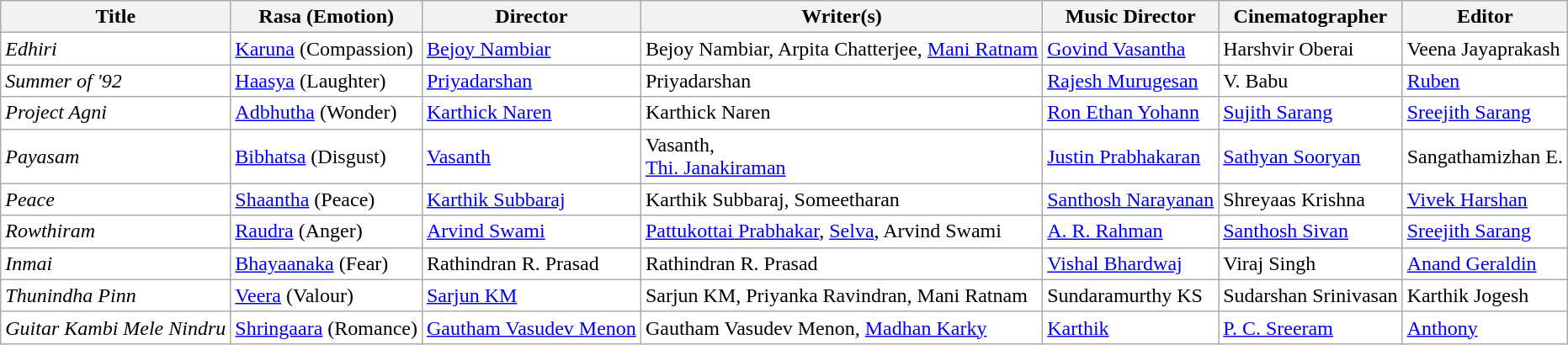<table class="wikitable" style="background:#ffffff;">
<tr>
<th>Title</th>
<th>Rasa (Emotion)</th>
<th>Director</th>
<th>Writer(s)</th>
<th>Music Director</th>
<th>Cinematographer</th>
<th>Editor</th>
</tr>
<tr>
<td><em>Edhiri</em></td>
<td><a href='#'>Karuna</a>  (Compassion)</td>
<td><a href='#'>Bejoy Nambiar</a></td>
<td>Bejoy Nambiar, Arpita Chatterjee, <a href='#'>Mani Ratnam</a></td>
<td><a href='#'>Govind Vasantha</a></td>
<td>Harshvir Oberai</td>
<td>Veena Jayaprakash</td>
</tr>
<tr>
<td><em>Summer of '92</em></td>
<td><a href='#'>Haasya</a>  (Laughter)</td>
<td><a href='#'>Priyadarshan</a></td>
<td>Priyadarshan</td>
<td><a href='#'>Rajesh Murugesan</a></td>
<td>V. Babu</td>
<td><a href='#'>Ruben</a></td>
</tr>
<tr>
<td><em>Project Agni</em></td>
<td><a href='#'>Adbhutha</a>  (Wonder)</td>
<td><a href='#'>Karthick Naren</a></td>
<td>Karthick Naren</td>
<td><a href='#'>Ron Ethan Yohann</a></td>
<td><a href='#'>Sujith Sarang</a></td>
<td><a href='#'>Sreejith Sarang</a></td>
</tr>
<tr>
<td><em>Payasam</em></td>
<td><a href='#'>Bibhatsa</a>  (Disgust)</td>
<td><a href='#'>Vasanth</a></td>
<td>Vasanth,<br><a href='#'>Thi. Janakiraman</a></td>
<td><a href='#'>Justin Prabhakaran</a></td>
<td><a href='#'>Sathyan Sooryan</a></td>
<td>Sangathamizhan E.</td>
</tr>
<tr>
<td><em>Peace</em></td>
<td><a href='#'>Shaantha</a>  (Peace)</td>
<td><a href='#'>Karthik Subbaraj</a></td>
<td>Karthik Subbaraj, Someetharan</td>
<td><a href='#'>Santhosh Narayanan</a></td>
<td>Shreyaas Krishna</td>
<td><a href='#'>Vivek Harshan</a></td>
</tr>
<tr>
<td><em>Rowthiram</em></td>
<td><a href='#'>Raudra</a>  (Anger)</td>
<td><a href='#'>Arvind Swami</a></td>
<td><a href='#'>Pattukottai Prabhakar</a>, <a href='#'>Selva</a>, Arvind Swami</td>
<td><a href='#'>A. R. Rahman</a></td>
<td><a href='#'>Santhosh Sivan</a></td>
<td><a href='#'>Sreejith Sarang</a></td>
</tr>
<tr>
<td><em>Inmai</em></td>
<td><a href='#'>Bhayaanaka</a>  (Fear)</td>
<td>Rathindran R. Prasad</td>
<td>Rathindran R. Prasad</td>
<td><a href='#'>Vishal Bhardwaj</a></td>
<td>Viraj Singh</td>
<td><a href='#'>Anand Geraldin</a></td>
</tr>
<tr>
<td><em>Thunindha Pinn</em></td>
<td><a href='#'>Veera</a>  (Valour)</td>
<td><a href='#'>Sarjun KM</a></td>
<td>Sarjun KM, Priyanka Ravindran, Mani Ratnam</td>
<td>Sundaramurthy KS</td>
<td>Sudarshan Srinivasan</td>
<td>Karthik Jogesh</td>
</tr>
<tr>
<td><em>Guitar Kambi Mele Nindru</em></td>
<td><a href='#'>Shringaara</a>  (Romance)</td>
<td><a href='#'>Gautham Vasudev Menon</a></td>
<td>Gautham Vasudev Menon, <a href='#'>Madhan Karky</a></td>
<td><a href='#'>Karthik</a></td>
<td><a href='#'>P. C. Sreeram</a></td>
<td><a href='#'>Anthony</a></td>
</tr>
</table>
